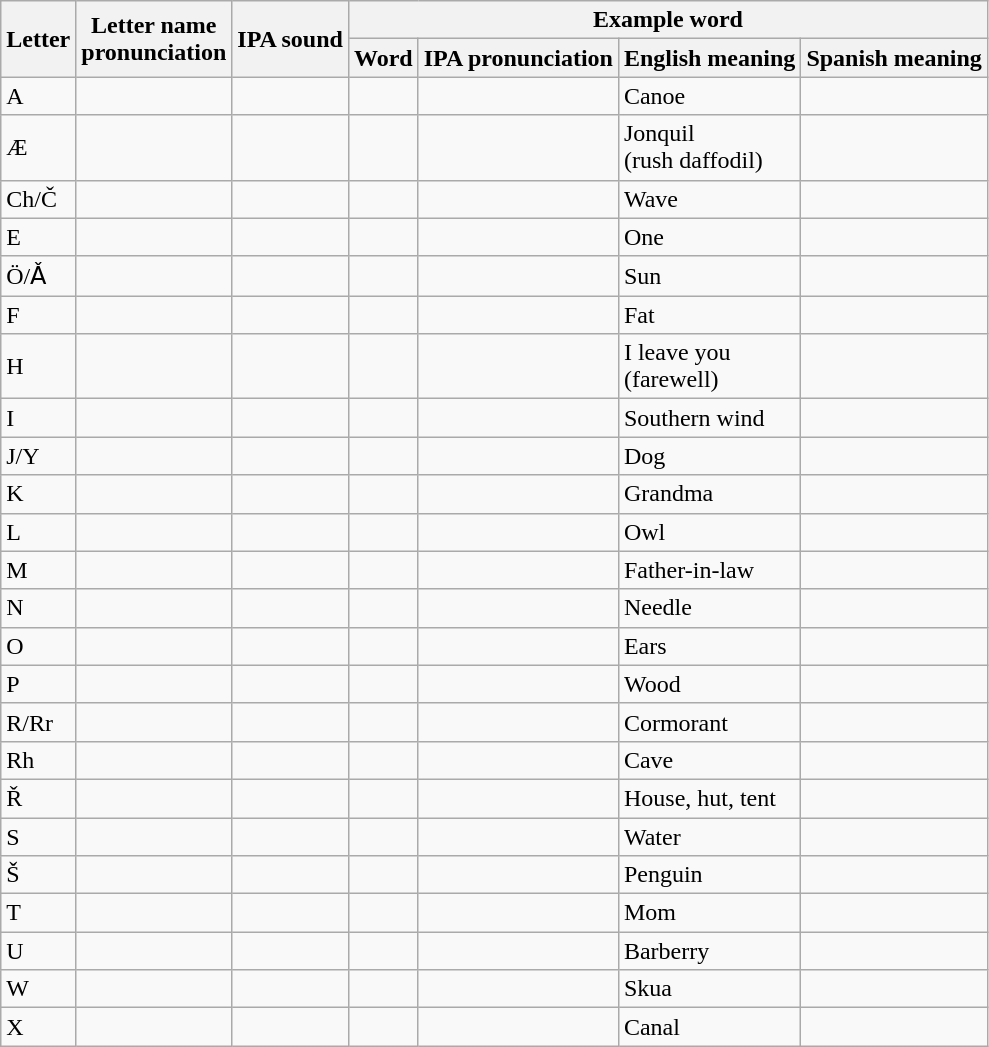<table class="wikitable">
<tr>
<th rowspan="2">Letter</th>
<th rowspan="2">Letter name<br>pronunciation</th>
<th rowspan="2">IPA sound</th>
<th colspan="4">Example word</th>
</tr>
<tr>
<th>Word</th>
<th>IPA pronunciation</th>
<th>English meaning</th>
<th>Spanish meaning</th>
</tr>
<tr>
<td>A</td>
<td></td>
<td></td>
<td></td>
<td></td>
<td>Canoe</td>
<td></td>
</tr>
<tr>
<td>Æ</td>
<td></td>
<td></td>
<td></td>
<td></td>
<td>Jonquil<br>(rush daffodil)</td>
<td></td>
</tr>
<tr>
<td>Ch/Č</td>
<td></td>
<td></td>
<td></td>
<td></td>
<td>Wave</td>
<td></td>
</tr>
<tr>
<td>E</td>
<td></td>
<td></td>
<td></td>
<td></td>
<td>One</td>
<td></td>
</tr>
<tr>
<td>Ö/Ǎ</td>
<td></td>
<td></td>
<td></td>
<td></td>
<td>Sun</td>
<td></td>
</tr>
<tr>
<td>F</td>
<td></td>
<td></td>
<td></td>
<td></td>
<td>Fat</td>
<td></td>
</tr>
<tr>
<td>H</td>
<td></td>
<td></td>
<td></td>
<td></td>
<td>I leave you<br>(farewell)</td>
<td></td>
</tr>
<tr>
<td>I</td>
<td></td>
<td></td>
<td></td>
<td></td>
<td>Southern wind</td>
<td></td>
</tr>
<tr>
<td>J/Y</td>
<td></td>
<td></td>
<td></td>
<td></td>
<td>Dog</td>
<td></td>
</tr>
<tr>
<td>K</td>
<td></td>
<td></td>
<td></td>
<td></td>
<td>Grandma</td>
<td></td>
</tr>
<tr>
<td>L</td>
<td></td>
<td></td>
<td></td>
<td></td>
<td>Owl</td>
<td></td>
</tr>
<tr>
<td>M</td>
<td></td>
<td></td>
<td></td>
<td></td>
<td>Father-in-law</td>
<td></td>
</tr>
<tr>
<td>N</td>
<td></td>
<td></td>
<td></td>
<td></td>
<td>Needle</td>
<td></td>
</tr>
<tr>
<td>O</td>
<td></td>
<td></td>
<td></td>
<td></td>
<td>Ears</td>
<td></td>
</tr>
<tr>
<td>P</td>
<td></td>
<td></td>
<td></td>
<td></td>
<td>Wood</td>
<td></td>
</tr>
<tr>
<td>R/Rr</td>
<td></td>
<td></td>
<td></td>
<td></td>
<td>Cormorant</td>
<td></td>
</tr>
<tr>
<td>Rh</td>
<td></td>
<td></td>
<td></td>
<td></td>
<td>Cave</td>
<td></td>
</tr>
<tr>
<td>Ř</td>
<td></td>
<td></td>
<td></td>
<td></td>
<td>House, hut, tent</td>
<td></td>
</tr>
<tr>
<td>S</td>
<td></td>
<td></td>
<td></td>
<td></td>
<td>Water</td>
<td></td>
</tr>
<tr>
<td>Š</td>
<td></td>
<td></td>
<td></td>
<td></td>
<td>Penguin</td>
<td></td>
</tr>
<tr>
<td>T</td>
<td></td>
<td></td>
<td></td>
<td></td>
<td>Mom</td>
<td></td>
</tr>
<tr>
<td>U</td>
<td></td>
<td></td>
<td></td>
<td></td>
<td>Barberry</td>
<td></td>
</tr>
<tr>
<td>W</td>
<td></td>
<td></td>
<td></td>
<td></td>
<td>Skua</td>
<td></td>
</tr>
<tr>
<td>X</td>
<td></td>
<td></td>
<td></td>
<td></td>
<td>Canal</td>
<td></td>
</tr>
</table>
